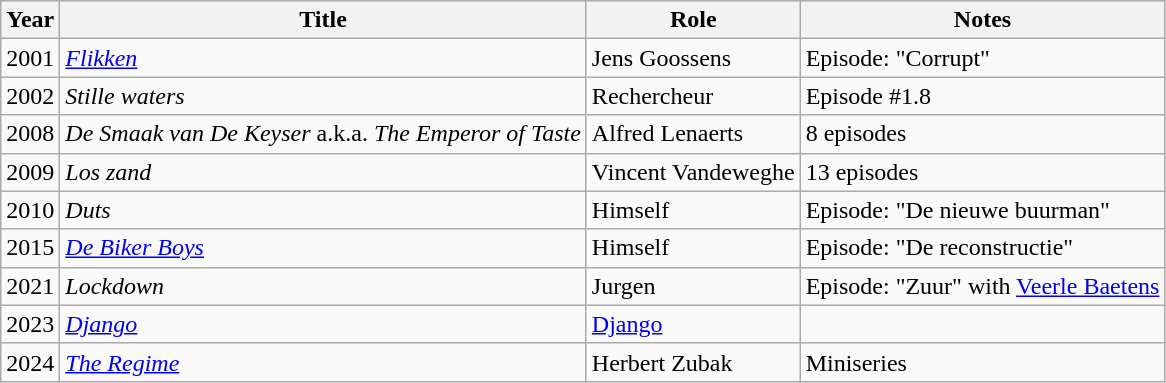<table class="wikitable sortable">
<tr>
<th>Year</th>
<th>Title</th>
<th>Role</th>
<th class="unsortable">Notes</th>
</tr>
<tr>
<td>2001</td>
<td><em><a href='#'>Flikken</a></em></td>
<td>Jens Goossens</td>
<td>Episode: "Corrupt"</td>
</tr>
<tr>
<td>2002</td>
<td><em>Stille waters</em></td>
<td>Rechercheur</td>
<td>Episode #1.8</td>
</tr>
<tr>
<td>2008</td>
<td><em>De Smaak van De Keyser</em> a.k.a. <em>The Emperor of Taste</em></td>
<td>Alfred Lenaerts</td>
<td>8 episodes</td>
</tr>
<tr>
<td>2009</td>
<td><em>Los zand</em></td>
<td>Vincent Vandeweghe</td>
<td>13 episodes</td>
</tr>
<tr>
<td>2010</td>
<td><em>Duts</em></td>
<td>Himself</td>
<td>Episode: "De nieuwe buurman"</td>
</tr>
<tr>
<td>2015</td>
<td><em><a href='#'>De Biker Boys</a></em></td>
<td>Himself</td>
<td>Episode: "De reconstructie"</td>
</tr>
<tr>
<td>2021</td>
<td><em>Lockdown</em></td>
<td>Jurgen</td>
<td>Episode: "Zuur" with <a href='#'>Veerle Baetens</a></td>
</tr>
<tr>
<td>2023</td>
<td><em><a href='#'>Django</a></em></td>
<td><a href='#'>Django</a></td>
<td></td>
</tr>
<tr>
<td>2024</td>
<td><em><a href='#'>The Regime</a></em></td>
<td>Herbert Zubak</td>
<td>Miniseries</td>
</tr>
</table>
